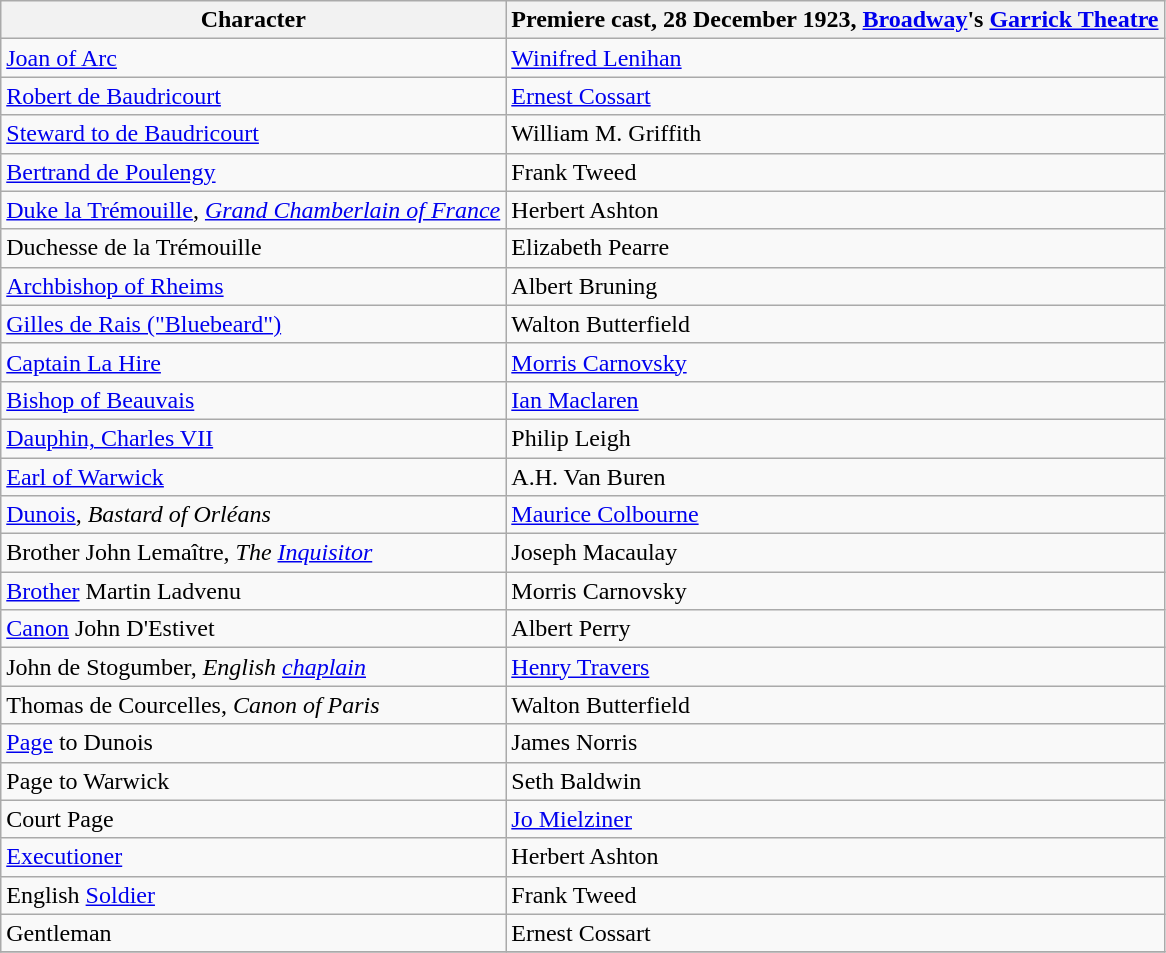<table class="wikitable">
<tr>
<th>Character</th>
<th>Premiere cast, 28 December 1923, <a href='#'>Broadway</a>'s <a href='#'>Garrick Theatre</a></th>
</tr>
<tr>
<td><a href='#'>Joan of Arc</a></td>
<td><a href='#'>Winifred Lenihan</a></td>
</tr>
<tr>
<td><a href='#'>Robert de Baudricourt</a></td>
<td><a href='#'>Ernest Cossart</a></td>
</tr>
<tr>
<td><a href='#'>Steward to de Baudricourt</a></td>
<td>William M. Griffith</td>
</tr>
<tr>
<td><a href='#'>Bertrand de Poulengy</a></td>
<td>Frank Tweed</td>
</tr>
<tr>
<td><a href='#'>Duke la Trémouille</a>, <em><a href='#'>Grand Chamberlain of France</a></em></td>
<td>Herbert Ashton</td>
</tr>
<tr>
<td>Duchesse de la Trémouille</td>
<td>Elizabeth Pearre</td>
</tr>
<tr>
<td><a href='#'>Archbishop of Rheims</a></td>
<td>Albert Bruning</td>
</tr>
<tr>
<td><a href='#'>Gilles de Rais ("Bluebeard")</a></td>
<td>Walton Butterfield</td>
</tr>
<tr>
<td><a href='#'>Captain La Hire</a></td>
<td><a href='#'>Morris Carnovsky</a></td>
</tr>
<tr>
<td><a href='#'>Bishop of Beauvais</a></td>
<td><a href='#'>Ian Maclaren</a></td>
</tr>
<tr>
<td><a href='#'>Dauphin, Charles VII</a></td>
<td>Philip Leigh</td>
</tr>
<tr>
<td><a href='#'>Earl of Warwick</a></td>
<td>A.H. Van Buren</td>
</tr>
<tr>
<td><a href='#'>Dunois</a>, <em>Bastard of Orléans</em></td>
<td><a href='#'>Maurice Colbourne</a></td>
</tr>
<tr>
<td>Brother John Lemaître, <em>The <a href='#'>Inquisitor</a></em></td>
<td>Joseph Macaulay</td>
</tr>
<tr>
<td><a href='#'>Brother</a> Martin Ladvenu</td>
<td>Morris Carnovsky</td>
</tr>
<tr>
<td><a href='#'>Canon</a> John D'Estivet</td>
<td>Albert Perry</td>
</tr>
<tr>
<td>John de Stogumber, <em>English <a href='#'>chaplain</a></em></td>
<td><a href='#'>Henry Travers</a></td>
</tr>
<tr>
<td>Thomas de Courcelles, <em>Canon of Paris</em></td>
<td>Walton Butterfield</td>
</tr>
<tr>
<td><a href='#'>Page</a> to Dunois</td>
<td>James Norris</td>
</tr>
<tr>
<td>Page to Warwick</td>
<td>Seth Baldwin</td>
</tr>
<tr>
<td>Court Page</td>
<td><a href='#'>Jo Mielziner</a></td>
</tr>
<tr>
<td><a href='#'>Executioner</a></td>
<td>Herbert Ashton</td>
</tr>
<tr>
<td>English <a href='#'>Soldier</a></td>
<td>Frank Tweed</td>
</tr>
<tr>
<td>Gentleman</td>
<td>Ernest Cossart</td>
</tr>
<tr>
</tr>
</table>
